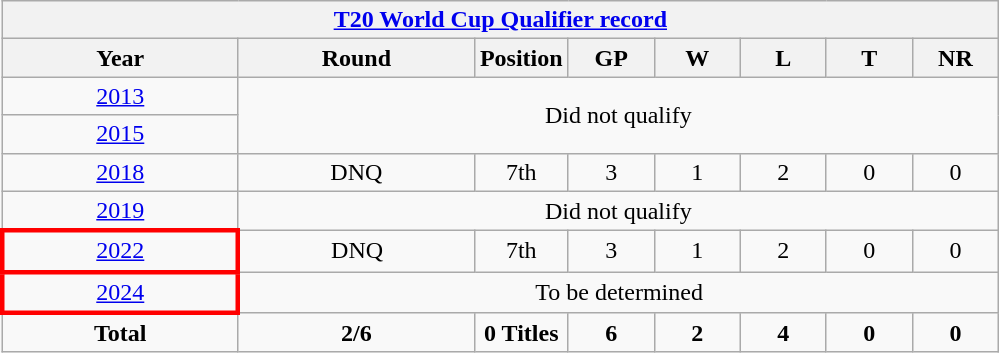<table class="wikitable" style="text-align: center;">
<tr>
<th colspan=8><a href='#'>T20 World Cup Qualifier record</a></th>
</tr>
<tr>
<th width=150>Year</th>
<th width=150>Round</th>
<th width=>Position</th>
<th width=50>GP</th>
<th width=50>W</th>
<th width=50>L</th>
<th width=50>T</th>
<th width=50>NR</th>
</tr>
<tr>
<td> <a href='#'>2013</a></td>
<td colspan=7  rowspan=2>Did not qualify</td>
</tr>
<tr>
<td> <a href='#'>2015</a></td>
</tr>
<tr>
<td> <a href='#'>2018</a></td>
<td>DNQ</td>
<td>7th</td>
<td>3</td>
<td>1</td>
<td>2</td>
<td>0</td>
<td>0</td>
</tr>
<tr>
<td> <a href='#'>2019</a></td>
<td colspan=7  rowspan=1>Did not qualify</td>
</tr>
<tr>
<td style="border: 3px solid red"> <a href='#'>2022</a></td>
<td>DNQ</td>
<td>7th</td>
<td>3</td>
<td>1</td>
<td>2</td>
<td>0</td>
<td>0</td>
</tr>
<tr>
<td style="border: 3px solid red"> <a href='#'>2024</a></td>
<td colspan=7  rowspan=1>To be determined</td>
</tr>
<tr>
<td><strong>Total</strong></td>
<td><strong>2/6</strong></td>
<td><strong>0 Titles</strong></td>
<td><strong>6</strong></td>
<td><strong>2</strong></td>
<td><strong>4</strong></td>
<td><strong>0</strong></td>
<td><strong>0</strong></td>
</tr>
</table>
